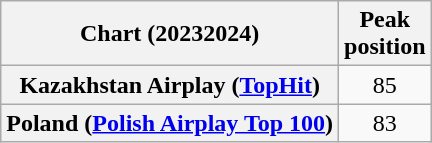<table class="wikitable sortable plainrowheaders" style="text-align:center">
<tr>
<th scope="col">Chart (20232024)</th>
<th scope="col">Peak<br>position</th>
</tr>
<tr>
<th scope="row">Kazakhstan Airplay (<a href='#'>TopHit</a>)</th>
<td>85</td>
</tr>
<tr>
<th scope="row">Poland (<a href='#'>Polish Airplay Top 100</a>)</th>
<td>83</td>
</tr>
</table>
